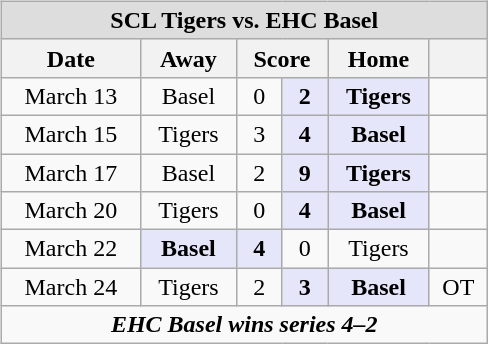<table cellspacing="10">
<tr>
<td valign="top"><br><table class="wikitable" width="325px" style="text-align:center;">
<tr>
<th style="background:#DDDDDD;" colspan="6">SCL Tigers vs. EHC Basel</th>
</tr>
<tr>
<th>Date</th>
<th>Away</th>
<th colspan="2">Score</th>
<th>Home</th>
<th></th>
</tr>
<tr>
<td>March 13</td>
<td>Basel</td>
<td>0</td>
<td style="background:#e6e6fa;"><strong>2</strong></td>
<td style="background:#e6e6fa;"><strong>Tigers</strong></td>
<td> </td>
</tr>
<tr>
<td>March 15</td>
<td>Tigers</td>
<td>3</td>
<td style="background:#e6e6fa;"><strong>4</strong></td>
<td style="background:#e6e6fa;"><strong>Basel</strong></td>
<td> </td>
</tr>
<tr>
<td>March 17</td>
<td>Basel</td>
<td>2</td>
<td style="background:#e6e6fa;"><strong>9</strong></td>
<td style="background:#e6e6fa;"><strong>Tigers</strong></td>
<td> </td>
</tr>
<tr>
<td>March 20</td>
<td>Tigers</td>
<td>0</td>
<td style="background:#e6e6fa;"><strong>4</strong></td>
<td style="background:#e6e6fa;"><strong>Basel</strong></td>
<td> </td>
</tr>
<tr>
<td>March 22</td>
<td style="background:#e6e6fa;"><strong>Basel</strong></td>
<td style="background:#e6e6fa;"><strong>4</strong></td>
<td>0</td>
<td>Tigers</td>
<td> </td>
</tr>
<tr>
<td>March 24</td>
<td>Tigers</td>
<td>2</td>
<td style="background:#e6e6fa;"><strong>3</strong></td>
<td style="background:#e6e6fa;"><strong>Basel</strong></td>
<td>OT</td>
</tr>
<tr style="text-align:center;">
<td colspan="6"><strong><em>EHC Basel wins series 4–2</em></strong></td>
</tr>
</table>
</td>
</tr>
</table>
